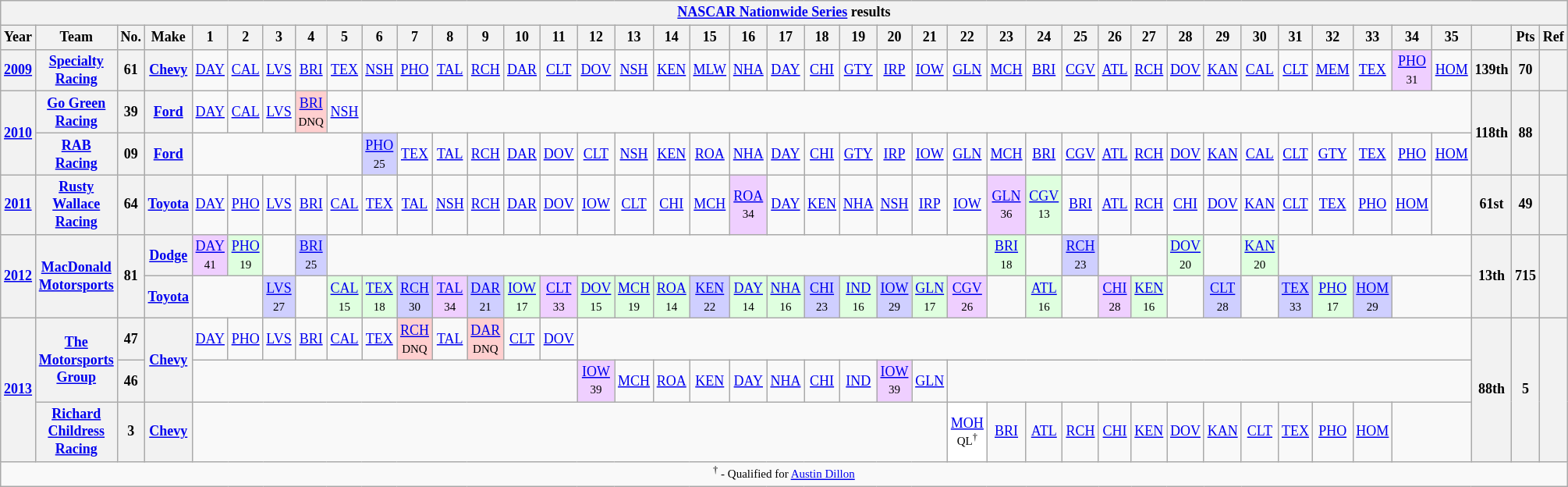<table class="wikitable" style="text-align:center; font-size:75%">
<tr>
<th colspan=42><a href='#'>NASCAR Nationwide Series</a> results</th>
</tr>
<tr>
<th>Year</th>
<th>Team</th>
<th>No.</th>
<th>Make</th>
<th>1</th>
<th>2</th>
<th>3</th>
<th>4</th>
<th>5</th>
<th>6</th>
<th>7</th>
<th>8</th>
<th>9</th>
<th>10</th>
<th>11</th>
<th>12</th>
<th>13</th>
<th>14</th>
<th>15</th>
<th>16</th>
<th>17</th>
<th>18</th>
<th>19</th>
<th>20</th>
<th>21</th>
<th>22</th>
<th>23</th>
<th>24</th>
<th>25</th>
<th>26</th>
<th>27</th>
<th>28</th>
<th>29</th>
<th>30</th>
<th>31</th>
<th>32</th>
<th>33</th>
<th>34</th>
<th>35</th>
<th></th>
<th>Pts</th>
<th>Ref</th>
</tr>
<tr>
<th><a href='#'>2009</a></th>
<th><a href='#'>Specialty Racing</a></th>
<th>61</th>
<th><a href='#'>Chevy</a></th>
<td><a href='#'>DAY</a></td>
<td><a href='#'>CAL</a></td>
<td><a href='#'>LVS</a></td>
<td><a href='#'>BRI</a></td>
<td><a href='#'>TEX</a></td>
<td><a href='#'>NSH</a></td>
<td><a href='#'>PHO</a></td>
<td><a href='#'>TAL</a></td>
<td><a href='#'>RCH</a></td>
<td><a href='#'>DAR</a></td>
<td><a href='#'>CLT</a></td>
<td><a href='#'>DOV</a></td>
<td><a href='#'>NSH</a></td>
<td><a href='#'>KEN</a></td>
<td><a href='#'>MLW</a></td>
<td><a href='#'>NHA</a></td>
<td><a href='#'>DAY</a></td>
<td><a href='#'>CHI</a></td>
<td><a href='#'>GTY</a></td>
<td><a href='#'>IRP</a></td>
<td><a href='#'>IOW</a></td>
<td><a href='#'>GLN</a></td>
<td><a href='#'>MCH</a></td>
<td><a href='#'>BRI</a></td>
<td><a href='#'>CGV</a></td>
<td><a href='#'>ATL</a></td>
<td><a href='#'>RCH</a></td>
<td><a href='#'>DOV</a></td>
<td><a href='#'>KAN</a></td>
<td><a href='#'>CAL</a></td>
<td><a href='#'>CLT</a></td>
<td><a href='#'>MEM</a></td>
<td><a href='#'>TEX</a></td>
<td style="background:#EFCFFF;"><a href='#'>PHO</a><br><small>31</small></td>
<td><a href='#'>HOM</a></td>
<th>139th</th>
<th>70</th>
<th></th>
</tr>
<tr>
<th rowspan=2><a href='#'>2010</a></th>
<th><a href='#'>Go Green Racing</a></th>
<th>39</th>
<th><a href='#'>Ford</a></th>
<td><a href='#'>DAY</a></td>
<td><a href='#'>CAL</a></td>
<td><a href='#'>LVS</a></td>
<td style="background:#FFCFCF;"><a href='#'>BRI</a><br><small>DNQ</small></td>
<td><a href='#'>NSH</a></td>
<td colspan=30></td>
<th rowspan=2>118th</th>
<th rowspan=2>88</th>
<th rowspan=2></th>
</tr>
<tr>
<th><a href='#'>RAB Racing</a></th>
<th>09</th>
<th><a href='#'>Ford</a></th>
<td colspan=5></td>
<td style="background:#CFCFFF;"><a href='#'>PHO</a><br><small>25</small></td>
<td><a href='#'>TEX</a></td>
<td><a href='#'>TAL</a></td>
<td><a href='#'>RCH</a></td>
<td><a href='#'>DAR</a></td>
<td><a href='#'>DOV</a></td>
<td><a href='#'>CLT</a></td>
<td><a href='#'>NSH</a></td>
<td><a href='#'>KEN</a></td>
<td><a href='#'>ROA</a></td>
<td><a href='#'>NHA</a></td>
<td><a href='#'>DAY</a></td>
<td><a href='#'>CHI</a></td>
<td><a href='#'>GTY</a></td>
<td><a href='#'>IRP</a></td>
<td><a href='#'>IOW</a></td>
<td><a href='#'>GLN</a></td>
<td><a href='#'>MCH</a></td>
<td><a href='#'>BRI</a></td>
<td><a href='#'>CGV</a></td>
<td><a href='#'>ATL</a></td>
<td><a href='#'>RCH</a></td>
<td><a href='#'>DOV</a></td>
<td><a href='#'>KAN</a></td>
<td><a href='#'>CAL</a></td>
<td><a href='#'>CLT</a></td>
<td><a href='#'>GTY</a></td>
<td><a href='#'>TEX</a></td>
<td><a href='#'>PHO</a></td>
<td><a href='#'>HOM</a></td>
</tr>
<tr>
<th><a href='#'>2011</a></th>
<th><a href='#'>Rusty Wallace Racing</a></th>
<th>64</th>
<th><a href='#'>Toyota</a></th>
<td><a href='#'>DAY</a></td>
<td><a href='#'>PHO</a></td>
<td><a href='#'>LVS</a></td>
<td><a href='#'>BRI</a></td>
<td><a href='#'>CAL</a></td>
<td><a href='#'>TEX</a></td>
<td><a href='#'>TAL</a></td>
<td><a href='#'>NSH</a></td>
<td><a href='#'>RCH</a></td>
<td><a href='#'>DAR</a></td>
<td><a href='#'>DOV</a></td>
<td><a href='#'>IOW</a></td>
<td><a href='#'>CLT</a></td>
<td><a href='#'>CHI</a></td>
<td><a href='#'>MCH</a></td>
<td style="background:#EFCFFF;"><a href='#'>ROA</a><br><small>34</small></td>
<td><a href='#'>DAY</a></td>
<td><a href='#'>KEN</a></td>
<td><a href='#'>NHA</a></td>
<td><a href='#'>NSH</a></td>
<td><a href='#'>IRP</a></td>
<td><a href='#'>IOW</a></td>
<td style="background:#EFCFFF;"><a href='#'>GLN</a><br><small>36</small></td>
<td style="background:#DFFFDF;"><a href='#'>CGV</a><br><small>13</small></td>
<td><a href='#'>BRI</a></td>
<td><a href='#'>ATL</a></td>
<td><a href='#'>RCH</a></td>
<td><a href='#'>CHI</a></td>
<td><a href='#'>DOV</a></td>
<td><a href='#'>KAN</a></td>
<td><a href='#'>CLT</a></td>
<td><a href='#'>TEX</a></td>
<td><a href='#'>PHO</a></td>
<td><a href='#'>HOM</a></td>
<td></td>
<th>61st</th>
<th>49</th>
<th></th>
</tr>
<tr>
<th rowspan=2><a href='#'>2012</a></th>
<th rowspan=2><a href='#'>MacDonald Motorsports</a></th>
<th rowspan=2>81</th>
<th><a href='#'>Dodge</a></th>
<td style="background:#EFCFFF;"><a href='#'>DAY</a><br><small>41</small></td>
<td style="background:#DFFFDF;"><a href='#'>PHO</a><br><small>19</small></td>
<td></td>
<td style="background:#CFCFFF;"><a href='#'>BRI</a><br><small>25</small></td>
<td colspan=18></td>
<td style="background:#DFFFDF;"><a href='#'>BRI</a><br><small>18</small></td>
<td></td>
<td style="background:#CFCFFF;"><a href='#'>RCH</a><br><small>23</small></td>
<td colspan=2></td>
<td style="background:#DFFFDF;"><a href='#'>DOV</a><br><small>20</small></td>
<td></td>
<td style="background:#DFFFDF;"><a href='#'>KAN</a><br><small>20</small></td>
<td colspan=5></td>
<th rowspan=2>13th</th>
<th rowspan=2>715</th>
<th rowspan=2></th>
</tr>
<tr>
<th><a href='#'>Toyota</a></th>
<td colspan=2></td>
<td style="background:#CFCFFF;"><a href='#'>LVS</a><br><small>27</small></td>
<td></td>
<td style="background:#DFFFDF;"><a href='#'>CAL</a><br><small>15</small></td>
<td style="background:#DFFFDF;"><a href='#'>TEX</a><br><small>18</small></td>
<td style="background:#CFCFFF;"><a href='#'>RCH</a><br><small>30</small></td>
<td style="background:#EFCFFF;"><a href='#'>TAL</a><br><small>34</small></td>
<td style="background:#CFCFFF;"><a href='#'>DAR</a><br><small>21</small></td>
<td style="background:#DFFFDF;"><a href='#'>IOW</a><br><small>17</small></td>
<td style="background:#EFCFFF;"><a href='#'>CLT</a><br><small>33</small></td>
<td style="background:#DFFFDF;"><a href='#'>DOV</a><br><small>15</small></td>
<td style="background:#DFFFDF;"><a href='#'>MCH</a><br><small>19</small></td>
<td style="background:#DFFFDF;"><a href='#'>ROA</a><br><small>14</small></td>
<td style="background:#CFCFFF;"><a href='#'>KEN</a><br><small>22</small></td>
<td style="background:#DFFFDF;"><a href='#'>DAY</a><br><small>14</small></td>
<td style="background:#DFFFDF;"><a href='#'>NHA</a><br><small>16</small></td>
<td style="background:#CFCFFF;"><a href='#'>CHI</a><br><small>23</small></td>
<td style="background:#DFFFDF;"><a href='#'>IND</a><br><small>16</small></td>
<td style="background:#CFCFFF;"><a href='#'>IOW</a><br><small>29</small></td>
<td style="background:#DFFFDF;"><a href='#'>GLN</a><br><small>17</small></td>
<td style="background:#EFCFFF;"><a href='#'>CGV</a><br><small>26</small></td>
<td></td>
<td style="background:#DFFFDF;"><a href='#'>ATL</a><br><small>16</small></td>
<td></td>
<td style="background:#EFCFFF;"><a href='#'>CHI</a><br><small>28</small></td>
<td style="background:#DFFFDF;"><a href='#'>KEN</a><br><small>16</small></td>
<td></td>
<td style="background:#CFCFFF;"><a href='#'>CLT</a><br><small>28</small></td>
<td></td>
<td style="background:#CFCFFF;"><a href='#'>TEX</a><br><small>33</small></td>
<td style="background:#DFFFDF;"><a href='#'>PHO</a><br><small>17</small></td>
<td style="background:#CFCFFF;"><a href='#'>HOM</a><br><small>29</small></td>
<td colspan=2></td>
</tr>
<tr>
<th rowspan=3><a href='#'>2013</a></th>
<th rowspan=2><a href='#'>The Motorsports Group</a></th>
<th>47</th>
<th rowspan=2><a href='#'>Chevy</a></th>
<td><a href='#'>DAY</a></td>
<td><a href='#'>PHO</a></td>
<td><a href='#'>LVS</a></td>
<td><a href='#'>BRI</a></td>
<td><a href='#'>CAL</a></td>
<td><a href='#'>TEX</a></td>
<td style="background:#FFCFCF;"><a href='#'>RCH</a><br><small>DNQ</small></td>
<td><a href='#'>TAL</a></td>
<td style="background:#FFCFCF;"><a href='#'>DAR</a><br><small>DNQ</small></td>
<td><a href='#'>CLT</a></td>
<td><a href='#'>DOV</a></td>
<td colspan=24></td>
<th rowspan=3>88th</th>
<th rowspan=3>5</th>
<th rowspan=3></th>
</tr>
<tr>
<th>46</th>
<td colspan=11></td>
<td style="background:#EFCFFF;"><a href='#'>IOW</a><br><small>39</small></td>
<td><a href='#'>MCH</a></td>
<td><a href='#'>ROA</a></td>
<td><a href='#'>KEN</a></td>
<td><a href='#'>DAY</a></td>
<td><a href='#'>NHA</a></td>
<td><a href='#'>CHI</a></td>
<td><a href='#'>IND</a></td>
<td style="background:#EFCFFF;"><a href='#'>IOW</a><br><small>39</small></td>
<td><a href='#'>GLN</a></td>
<td colspan=14></td>
</tr>
<tr>
<th><a href='#'>Richard Childress Racing</a></th>
<th>3</th>
<th><a href='#'>Chevy</a></th>
<td colspan=21></td>
<td style="background:#ffffff;"><a href='#'>MOH</a><br><small>QL<sup>†</sup></small></td>
<td><a href='#'>BRI</a></td>
<td><a href='#'>ATL</a></td>
<td><a href='#'>RCH</a></td>
<td><a href='#'>CHI</a></td>
<td><a href='#'>KEN</a></td>
<td><a href='#'>DOV</a></td>
<td><a href='#'>KAN</a></td>
<td><a href='#'>CLT</a></td>
<td><a href='#'>TEX</a></td>
<td><a href='#'>PHO</a></td>
<td><a href='#'>HOM</a></td>
<td colspan=2></td>
</tr>
<tr>
<td colspan=42><small><sup>†</sup> - Qualified for <a href='#'>Austin Dillon</a></small></td>
</tr>
</table>
